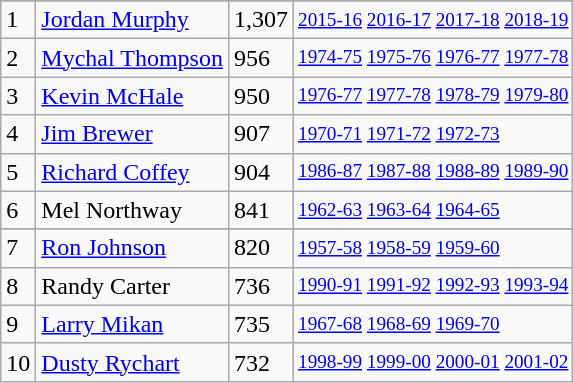<table class="wikitable">
<tr>
</tr>
<tr>
<td>1</td>
<td><a href='#'>Jordan Murphy</a></td>
<td>1,307</td>
<td style="font-size:80%;"><a href='#'>2015-16</a> <a href='#'>2016-17</a> <a href='#'>2017-18</a> <a href='#'>2018-19</a></td>
</tr>
<tr>
<td>2</td>
<td><a href='#'>Mychal Thompson</a></td>
<td>956</td>
<td style="font-size:80%;"><a href='#'>1974-75</a> <a href='#'>1975-76</a> <a href='#'>1976-77</a> <a href='#'>1977-78</a></td>
</tr>
<tr>
<td>3</td>
<td><a href='#'>Kevin McHale</a></td>
<td>950</td>
<td style="font-size:80%;"><a href='#'>1976-77</a> <a href='#'>1977-78</a> <a href='#'>1978-79</a> <a href='#'>1979-80</a></td>
</tr>
<tr>
<td>4</td>
<td><a href='#'>Jim Brewer</a></td>
<td>907</td>
<td style="font-size:80%;"><a href='#'>1970-71</a> <a href='#'>1971-72</a> <a href='#'>1972-73</a></td>
</tr>
<tr>
<td>5</td>
<td><a href='#'>Richard Coffey</a></td>
<td>904</td>
<td style="font-size:80%;"><a href='#'>1986-87</a> <a href='#'>1987-88</a> <a href='#'>1988-89</a> <a href='#'>1989-90</a></td>
</tr>
<tr>
<td>6</td>
<td>Mel Northway</td>
<td>841</td>
<td style="font-size:80%;"><a href='#'>1962-63</a> <a href='#'>1963-64</a> <a href='#'>1964-65</a></td>
</tr>
<tr>
</tr>
<tr>
<td>7</td>
<td><a href='#'>Ron Johnson</a></td>
<td>820</td>
<td style="font-size:80%;"><a href='#'>1957-58</a> <a href='#'>1958-59</a> <a href='#'>1959-60</a></td>
</tr>
<tr>
<td>8</td>
<td>Randy Carter</td>
<td>736</td>
<td style="font-size:80%;"><a href='#'>1990-91</a> <a href='#'>1991-92</a> <a href='#'>1992-93</a> <a href='#'>1993-94</a></td>
</tr>
<tr>
<td>9</td>
<td><a href='#'>Larry Mikan</a></td>
<td>735</td>
<td style="font-size:80%;"><a href='#'>1967-68</a> <a href='#'>1968-69</a> <a href='#'>1969-70</a></td>
</tr>
<tr>
<td>10</td>
<td><a href='#'>Dusty Rychart</a></td>
<td>732</td>
<td style="font-size:80%;"><a href='#'>1998-99</a> <a href='#'>1999-00</a> <a href='#'>2000-01</a> <a href='#'>2001-02</a></td>
</tr>
</table>
